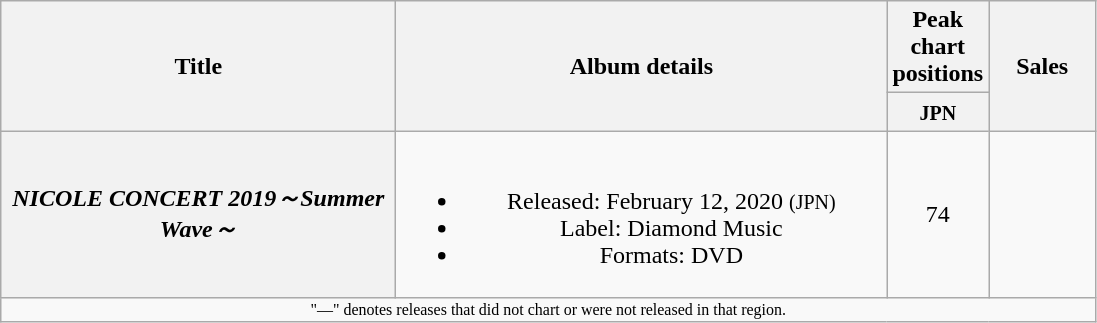<table class="wikitable plainrowheaders" style="text-align:center;">
<tr>
<th rowspan="2" style="width:16em;">Title</th>
<th rowspan="2" style="width:20em;">Album details</th>
<th colspan="1">Peak chart positions</th>
<th rowspan="2" style="width:4em;">Sales</th>
</tr>
<tr>
<th style="width:2.5em;"><small>JPN</small><br></th>
</tr>
<tr>
<th scope="row"><em>NICOLE CONCERT 2019～Summer Wave～</em></th>
<td><br><ul><li>Released: February 12, 2020 <small>(JPN)</small></li><li>Label: Diamond Music</li><li>Formats: DVD</li></ul></td>
<td>74</td>
<td></td>
</tr>
<tr>
<td colspan="6" style="font-size:8pt;">"—" denotes releases that did not chart or were not released in that region.</td>
</tr>
</table>
